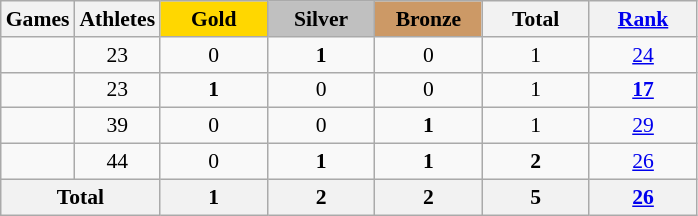<table class="wikitable" style="text-align:center; font-size:90%;">
<tr>
<th>Games</th>
<th>Athletes</th>
<td style="background:gold; width:4.5em; font-weight:bold;">Gold</td>
<td style="background:silver; width:4.5em; font-weight:bold;">Silver</td>
<td style="background:#cc9966; width:4.5em; font-weight:bold;">Bronze</td>
<th style="width:4.5em; font-weight:bold;">Total</th>
<th style="width:4.5em; font-weight:bold;"><a href='#'>Rank</a></th>
</tr>
<tr>
<td align=left></td>
<td>23</td>
<td>0</td>
<td><strong>1</strong></td>
<td>0</td>
<td>1</td>
<td><a href='#'>24</a></td>
</tr>
<tr>
<td align=left></td>
<td>23</td>
<td><strong>1</strong></td>
<td>0</td>
<td>0</td>
<td>1</td>
<td><a href='#'><strong>17</strong></a></td>
</tr>
<tr>
<td align=left></td>
<td>39</td>
<td>0</td>
<td>0</td>
<td><strong>1</strong></td>
<td>1</td>
<td><a href='#'>29</a></td>
</tr>
<tr>
<td align=left></td>
<td>44</td>
<td>0</td>
<td><strong>1</strong></td>
<td><strong>1</strong></td>
<td><strong>2</strong></td>
<td><a href='#'>26</a></td>
</tr>
<tr>
<th colspan=2>Total</th>
<th>1</th>
<th>2</th>
<th>2</th>
<th>5</th>
<th><a href='#'>26</a></th>
</tr>
</table>
